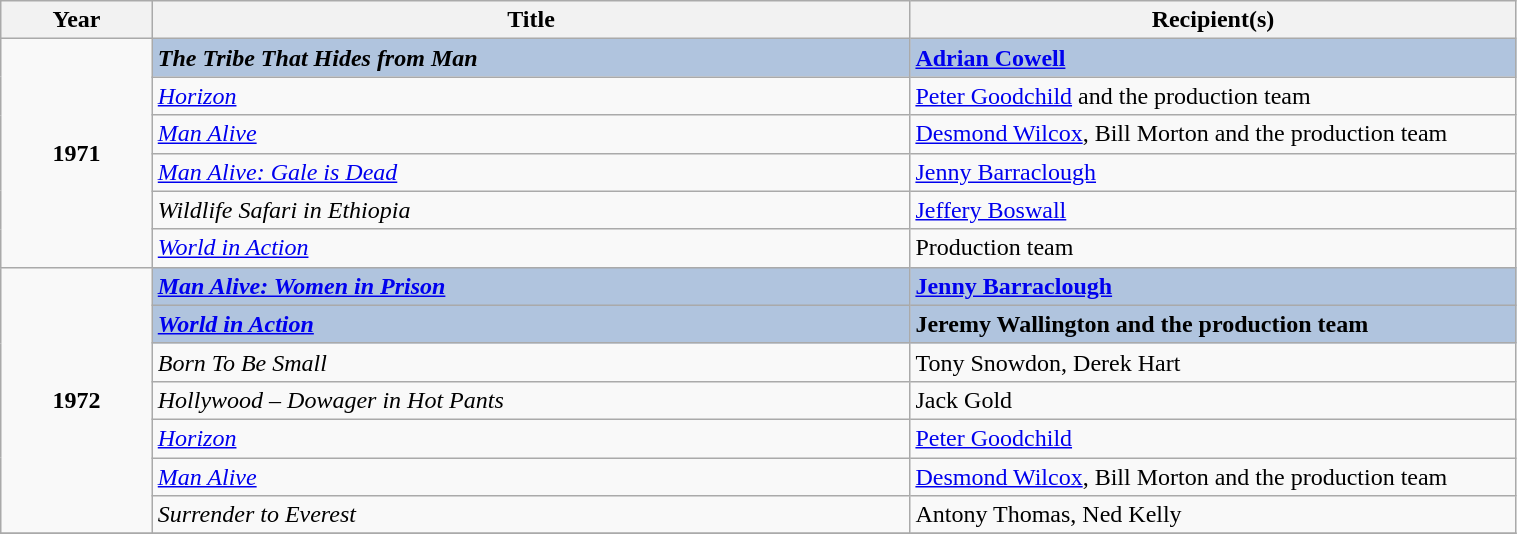<table class="wikitable" width="80%">
<tr>
<th width=5%>Year</th>
<th width=25%><strong>Title</strong></th>
<th width=20%><strong>Recipient(s)</strong></th>
</tr>
<tr>
<td rowspan="6" style="text-align:center;"><strong>1971</strong></td>
<td style="background:#B0C4DE;"><strong><em>The Tribe That Hides from Man</em></strong></td>
<td style="background:#B0C4DE;"><strong><a href='#'>Adrian Cowell</a></strong></td>
</tr>
<tr>
<td><em><a href='#'>Horizon</a></em></td>
<td><a href='#'>Peter Goodchild</a> and the production team</td>
</tr>
<tr>
<td><em><a href='#'>Man Alive</a></em></td>
<td><a href='#'>Desmond Wilcox</a>, Bill Morton and the production team</td>
</tr>
<tr>
<td><em><a href='#'>Man Alive: Gale is Dead</a></em></td>
<td><a href='#'>Jenny Barraclough</a></td>
</tr>
<tr>
<td><em>Wildlife Safari in Ethiopia</em></td>
<td><a href='#'>Jeffery Boswall</a></td>
</tr>
<tr>
<td><em><a href='#'>World in Action</a></em></td>
<td>Production team</td>
</tr>
<tr>
<td rowspan="7" style="text-align:center;"><strong>1972</strong></td>
<td style="background:#B0C4DE;"><strong><em><a href='#'>Man Alive: Women in Prison</a></em></strong></td>
<td style="background:#B0C4DE;"><strong><a href='#'>Jenny Barraclough</a></strong></td>
</tr>
<tr>
<td style="background:#B0C4DE;"><strong><em><a href='#'>World in Action</a></em></strong></td>
<td style="background:#B0C4DE;"><strong>Jeremy Wallington and the production team</strong></td>
</tr>
<tr>
<td><em>Born To Be Small</em></td>
<td>Tony Snowdon, Derek Hart</td>
</tr>
<tr>
<td><em>Hollywood – Dowager in Hot Pants</em></td>
<td>Jack Gold</td>
</tr>
<tr>
<td><em><a href='#'>Horizon</a></em></td>
<td><a href='#'>Peter Goodchild</a></td>
</tr>
<tr>
<td><em><a href='#'>Man Alive</a></em></td>
<td><a href='#'>Desmond Wilcox</a>, Bill Morton and the production team</td>
</tr>
<tr>
<td><em>Surrender to Everest</em></td>
<td>Antony Thomas, Ned Kelly</td>
</tr>
<tr>
</tr>
</table>
